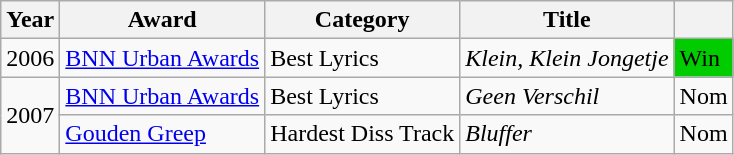<table class="wikitable">
<tr>
<th>Year</th>
<th>Award</th>
<th>Category</th>
<th>Title</th>
<th></th>
</tr>
<tr>
<td>2006</td>
<td><a href='#'>BNN Urban Awards</a></td>
<td>Best Lyrics</td>
<td><em>Klein, Klein Jongetje</em></td>
<td style="background-color:#0c0;">Win</td>
</tr>
<tr>
<td align="left" rowspan="2">2007</td>
<td><a href='#'>BNN Urban Awards</a></td>
<td>Best Lyrics</td>
<td><em>Geen Verschil</em></td>
<td>Nom</td>
</tr>
<tr>
<td><a href='#'>Gouden Greep</a></td>
<td>Hardest Diss Track</td>
<td><em>Bluffer</em></td>
<td>Nom</td>
</tr>
</table>
